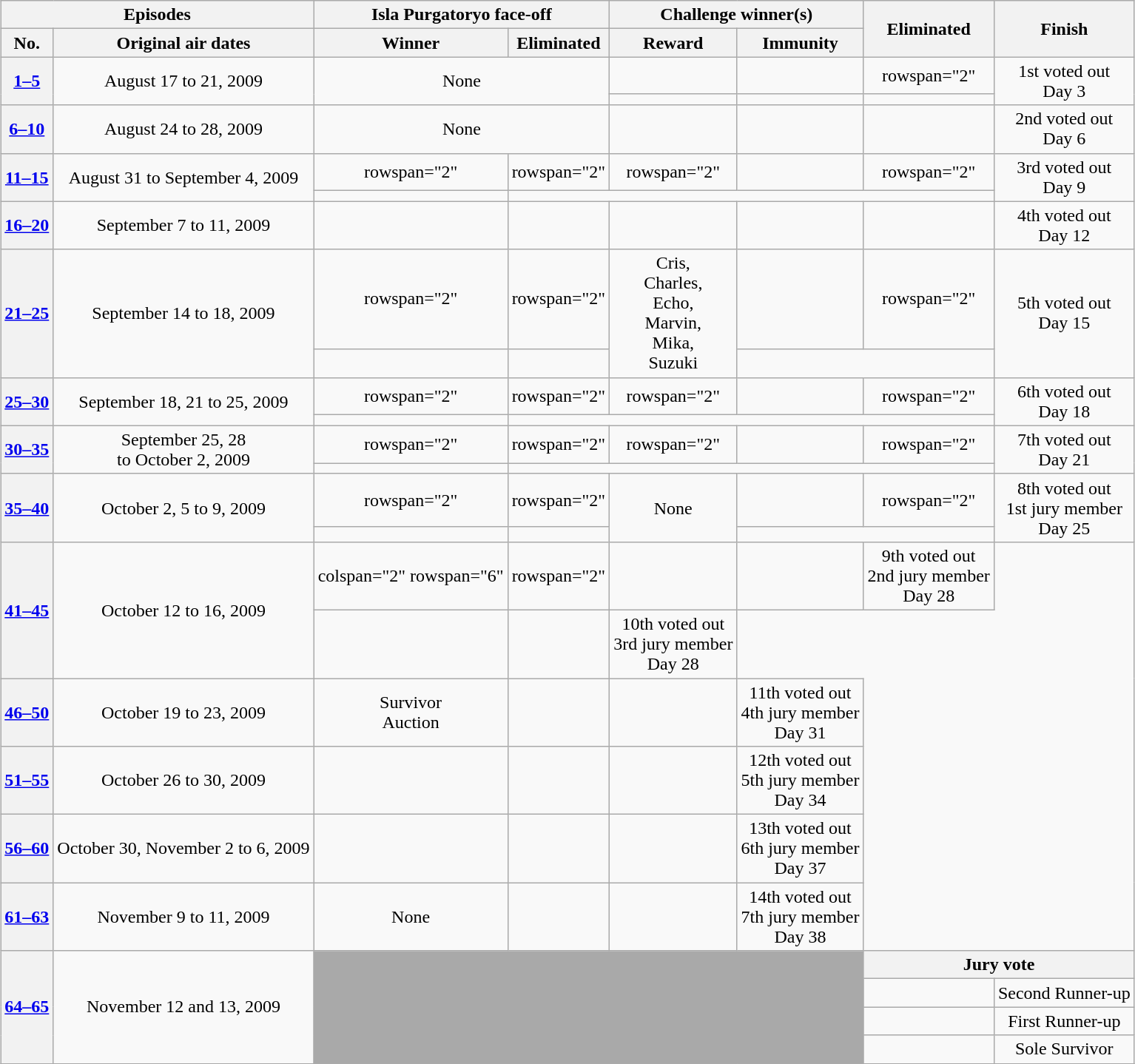<table class="wikitable nowrap" style="margin:auto; text-align:center">
<tr>
<th colspan="2">Episodes</th>
<th colspan="2">Isla Purgatoryo face-off</th>
<th colspan="2">Challenge winner(s)</th>
<th rowspan="2">Eliminated</th>
<th rowspan="2">Finish</th>
</tr>
<tr>
<th>No.</th>
<th>Original air dates</th>
<th>Winner</th>
<th>Eliminated</th>
<th>Reward</th>
<th>Immunity</th>
</tr>
<tr>
<th rowspan="2"><a href='#'>1–5</a></th>
<td rowspan="2">August 17 to 21, 2009</td>
<td colspan="2" rowspan="2">None</td>
<td></td>
<td></td>
<td>rowspan="2" </td>
<td rowspan="2">1st voted out<br>Day 3</td>
</tr>
<tr>
<td></td>
<td></td>
</tr>
<tr>
<th><a href='#'>6–10</a></th>
<td>August 24 to 28, 2009</td>
<td colspan="2">None</td>
<td></td>
<td></td>
<td></td>
<td>2nd voted out<br>Day 6</td>
</tr>
<tr>
<th rowspan="2"><a href='#'>11–15</a></th>
<td rowspan="2">August 31 to September 4, 2009</td>
<td>rowspan="2" </td>
<td>rowspan="2" </td>
<td>rowspan="2" </td>
<td></td>
<td>rowspan="2" </td>
<td rowspan="2">3rd voted out<br>Day 9</td>
</tr>
<tr>
<td></td>
</tr>
<tr>
<th><a href='#'>16–20</a></th>
<td>September 7 to 11, 2009</td>
<td></td>
<td></td>
<td></td>
<td></td>
<td></td>
<td>4th voted out<br>Day 12</td>
</tr>
<tr>
<th rowspan="2"><a href='#'>21–25</a></th>
<td rowspan="2">September 14 to 18, 2009</td>
<td>rowspan="2" </td>
<td>rowspan="2" </td>
<td rowspan="2"><span>Cris</span>,<br><span>Charles</span>,<br><span>Echo</span>,<br><span>Marvin</span>,<br><span>Mika</span>,<br><span>Suzuki</span></td>
<td></td>
<td>rowspan="2" </td>
<td rowspan="2">5th voted out<br>Day 15</td>
</tr>
<tr>
<td></td>
</tr>
<tr>
<th rowspan="2"><a href='#'>25–30</a></th>
<td rowspan="2">September 18, 21 to 25, 2009</td>
<td>rowspan="2" </td>
<td>rowspan="2" </td>
<td>rowspan="2" </td>
<td></td>
<td>rowspan="2" </td>
<td rowspan="2">6th voted out<br>Day 18</td>
</tr>
<tr>
<td></td>
</tr>
<tr>
<th rowspan="2"><a href='#'>30–35</a></th>
<td rowspan="2">September 25, 28<br>to October 2, 2009</td>
<td>rowspan="2" </td>
<td>rowspan="2" </td>
<td>rowspan="2" </td>
<td></td>
<td>rowspan="2" </td>
<td rowspan="2">7th voted out<br>Day 21</td>
</tr>
<tr>
<td></td>
</tr>
<tr>
<th rowspan="2"><a href='#'>35–40</a></th>
<td rowspan="2">October 2, 5 to 9, 2009</td>
<td>rowspan="2" </td>
<td>rowspan="2" </td>
<td style="text-align:center;" rowspan="2">None</td>
<td></td>
<td>rowspan="2" </td>
<td rowspan="2">8th voted out<br>1st jury member<br>Day 25</td>
</tr>
<tr>
<td></td>
</tr>
<tr>
<th rowspan="2"><a href='#'>41–45</a></th>
<td rowspan="2">October 12 to 16, 2009</td>
<td>colspan="2" rowspan="6" </td>
<td>rowspan="2" </td>
<td></td>
<td></td>
<td style="text-align:center;">9th voted out<br>2nd jury member<br>Day 28</td>
</tr>
<tr>
<td></td>
<td></td>
<td style="text-align:center;">10th voted out<br>3rd jury member<br>Day 28</td>
</tr>
<tr>
<th><a href='#'>46–50</a></th>
<td>October 19 to 23, 2009</td>
<td>Survivor<br>Auction</td>
<td></td>
<td></td>
<td style="text-align:center;">11th voted out<br>4th jury member<br>Day 31</td>
</tr>
<tr>
<th><a href='#'>51–55</a></th>
<td>October 26 to 30, 2009</td>
<td></td>
<td></td>
<td></td>
<td style="text-align:center;">12th voted out<br>5th jury member<br>Day 34</td>
</tr>
<tr>
<th><a href='#'>56–60</a></th>
<td>October 30, November 2 to 6, 2009</td>
<td></td>
<td></td>
<td></td>
<td style="text-align:center;">13th voted out<br>6th jury member<br>Day 37</td>
</tr>
<tr>
<th><a href='#'>61–63</a></th>
<td>November 9 to 11, 2009</td>
<td>None</td>
<td></td>
<td></td>
<td style="text-align:center;">14th voted out<br>7th jury member<br>Day 38</td>
</tr>
<tr>
<th rowspan="4"><a href='#'>64–65</a></th>
<td rowspan=4>November 12 and 13, 2009</td>
<td style="text-align:center;" bgcolor="darkgray" colspan="4" rowspan="4"></td>
<th colspan="3">Jury vote</th>
</tr>
<tr>
<td></td>
<td style="text-align:center;">Second Runner-up</td>
</tr>
<tr>
<td></td>
<td style="text-align:center;">First Runner-up</td>
</tr>
<tr>
<td></td>
<td style="text-align:center;">Sole Survivor</td>
</tr>
<tr>
</tr>
</table>
